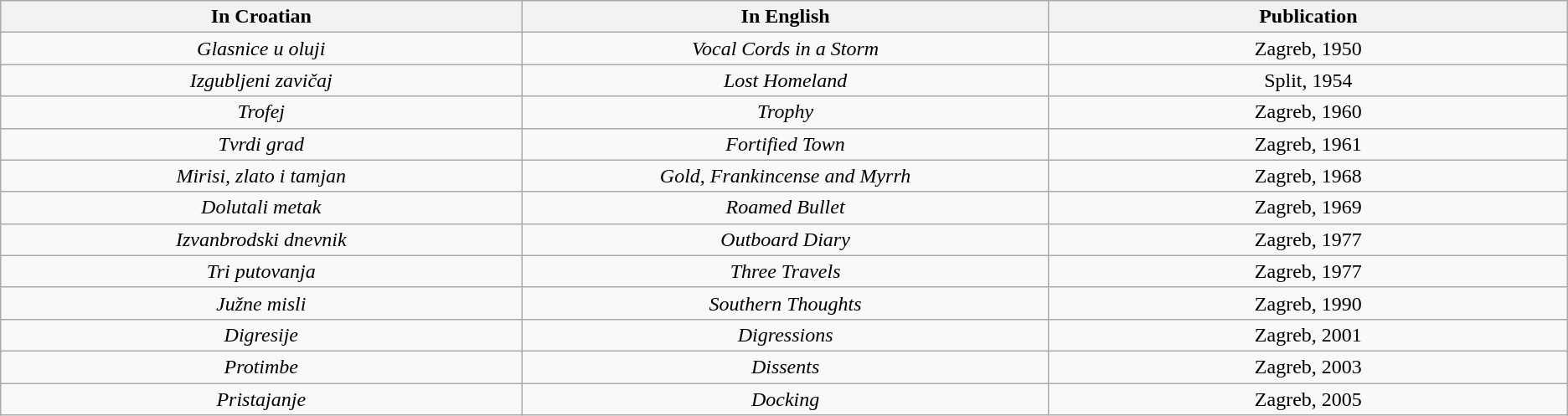<table class="wikitable" style="text-align:center;">
<tr>
<th width="7%">In Croatian</th>
<th width="7%">In English</th>
<th width="7%">Publication</th>
</tr>
<tr>
<td><em>Glasnice u oluji</em></td>
<td><em>Vocal Cords in a Storm</em></td>
<td>Zagreb, 1950</td>
</tr>
<tr>
<td><em>Izgubljeni zavičaj</em></td>
<td><em>Lost Homeland</em></td>
<td>Split, 1954</td>
</tr>
<tr>
<td><em>Trofej</em></td>
<td><em>Trophy</em></td>
<td>Zagreb, 1960</td>
</tr>
<tr>
<td><em>Tvrdi grad</em></td>
<td><em>Fortified Town</em></td>
<td>Zagreb, 1961</td>
</tr>
<tr>
<td><em>Mirisi, zlato i tamjan</em></td>
<td><em>Gold, Frankincense and Myrrh</em></td>
<td>Zagreb, 1968</td>
</tr>
<tr>
<td><em>Dolutali metak</em></td>
<td><em>Roamed Bullet</em></td>
<td>Zagreb, 1969</td>
</tr>
<tr>
<td><em>Izvanbrodski dnevnik</em></td>
<td><em>Outboard Diary</em></td>
<td>Zagreb, 1977</td>
</tr>
<tr>
<td><em>Tri putovanja</em></td>
<td><em>Three Travels</em></td>
<td>Zagreb, 1977</td>
</tr>
<tr>
<td><em>Južne misli</em></td>
<td><em>Southern Thoughts</em></td>
<td>Zagreb, 1990</td>
</tr>
<tr>
<td><em>Digresije</em></td>
<td><em>Digressions</em></td>
<td>Zagreb, 2001</td>
</tr>
<tr>
<td><em>Protimbe</em></td>
<td><em>Dissents</em></td>
<td>Zagreb, 2003</td>
</tr>
<tr>
<td><em>Pristajanje</em></td>
<td><em>Docking</em></td>
<td>Zagreb, 2005</td>
</tr>
</table>
